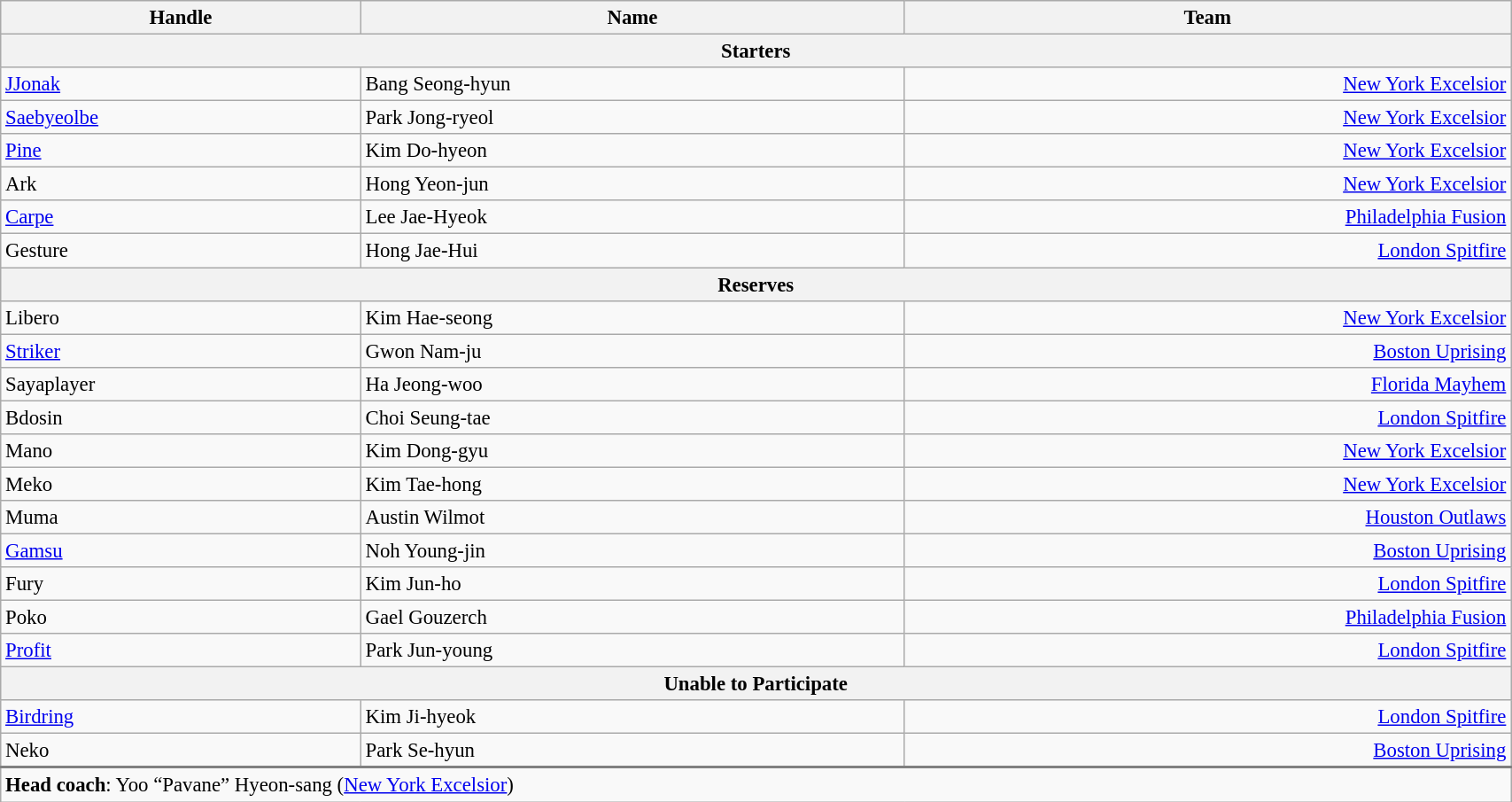<table class="wikitable" style="width:90%; font-size:95%;">
<tr>
<th scope="col">Handle</th>
<th scope="col">Name</th>
<th scope="col">Team</th>
</tr>
<tr>
<th scope="col" colspan="3">Starters</th>
</tr>
<tr>
<td><a href='#'>JJonak</a></td>
<td>Bang Seong-hyun</td>
<td align="right"><a href='#'>New York Excelsior</a></td>
</tr>
<tr>
<td><a href='#'>Saebyeolbe</a></td>
<td>Park Jong-ryeol</td>
<td align="right"><a href='#'>New York Excelsior</a></td>
</tr>
<tr>
<td><a href='#'>Pine</a></td>
<td>Kim Do-hyeon</td>
<td align="right"><a href='#'>New York Excelsior</a></td>
</tr>
<tr>
<td>Ark</td>
<td>Hong Yeon-jun</td>
<td align="right"><a href='#'>New York Excelsior</a></td>
</tr>
<tr>
<td><a href='#'>Carpe</a></td>
<td>Lee Jae-Hyeok</td>
<td align="right"><a href='#'>Philadelphia Fusion</a></td>
</tr>
<tr>
<td>Gesture</td>
<td>Hong Jae-Hui</td>
<td align="right"><a href='#'>London Spitfire</a></td>
</tr>
<tr>
<th scope="col" colspan="3">Reserves</th>
</tr>
<tr>
<td>Libero</td>
<td>Kim Hae-seong</td>
<td align="right"><a href='#'>New York Excelsior</a></td>
</tr>
<tr>
<td><a href='#'>Striker</a></td>
<td>Gwon Nam-ju</td>
<td align="right"><a href='#'>Boston Uprising</a></td>
</tr>
<tr>
<td>Sayaplayer</td>
<td>Ha Jeong-woo</td>
<td align="right"><a href='#'>Florida Mayhem</a></td>
</tr>
<tr>
<td>Bdosin</td>
<td>Choi Seung-tae</td>
<td align="right"><a href='#'>London Spitfire</a></td>
</tr>
<tr>
<td>Mano</td>
<td>Kim Dong-gyu</td>
<td align="right"><a href='#'>New York Excelsior</a></td>
</tr>
<tr>
<td>Meko</td>
<td>Kim Tae-hong</td>
<td align="right"><a href='#'>New York Excelsior</a></td>
</tr>
<tr>
<td>Muma</td>
<td>Austin Wilmot</td>
<td align="right"><a href='#'>Houston Outlaws</a></td>
</tr>
<tr>
<td><a href='#'>Gamsu</a></td>
<td>Noh Young-jin</td>
<td align="right"><a href='#'>Boston Uprising</a></td>
</tr>
<tr>
<td>Fury</td>
<td>Kim Jun-ho</td>
<td align="right"><a href='#'>London Spitfire</a></td>
</tr>
<tr>
<td>Poko</td>
<td>Gael Gouzerch</td>
<td align="right"><a href='#'>Philadelphia Fusion</a></td>
</tr>
<tr>
<td><a href='#'>Profit</a></td>
<td>Park Jun-young</td>
<td align="right"><a href='#'>London Spitfire</a></td>
</tr>
<tr>
<th scope="col" colspan="3">Unable to Participate</th>
</tr>
<tr>
<td><a href='#'>Birdring</a></td>
<td>Kim Ji-hyeok</td>
<td align="right"><a href='#'>London Spitfire</a></td>
</tr>
<tr>
<td>Neko</td>
<td>Park Se-hyun</td>
<td align="right"><a href='#'>Boston Uprising</a></td>
</tr>
<tr>
<td colspan="3" style="border-top:2px solid grey;"><strong>Head coach</strong>: Yoo “Pavane” Hyeon-sang (<a href='#'>New York Excelsior</a>)</td>
</tr>
</table>
